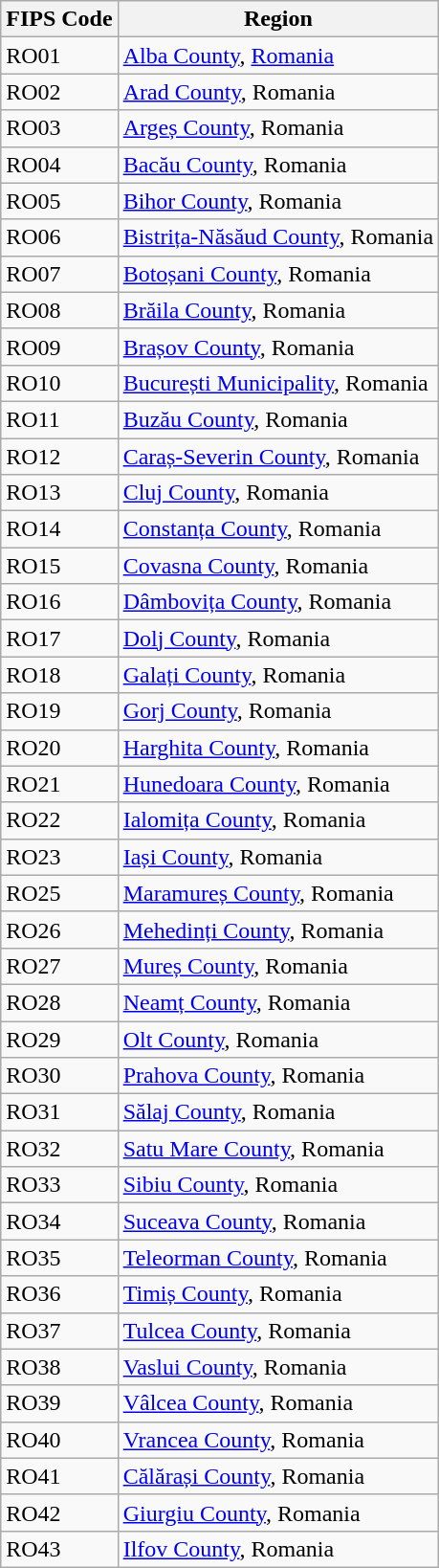<table class="wikitable">
<tr>
<th>FIPS Code</th>
<th>Region</th>
</tr>
<tr>
<td>RO01</td>
<td><a href='#'>Alba County</a>, <a href='#'>Romania</a></td>
</tr>
<tr>
<td>RO02</td>
<td><a href='#'>Arad County</a>, Romania</td>
</tr>
<tr>
<td>RO03</td>
<td><a href='#'>Argeș County</a>, Romania</td>
</tr>
<tr>
<td>RO04</td>
<td><a href='#'>Bacău County</a>, Romania</td>
</tr>
<tr>
<td>RO05</td>
<td><a href='#'>Bihor County</a>, Romania</td>
</tr>
<tr>
<td>RO06</td>
<td><a href='#'>Bistrița-Năsăud County</a>, Romania</td>
</tr>
<tr>
<td>RO07</td>
<td><a href='#'>Botoșani County</a>, Romania</td>
</tr>
<tr>
<td>RO08</td>
<td><a href='#'>Brăila County</a>, Romania</td>
</tr>
<tr>
<td>RO09</td>
<td><a href='#'>Brașov County</a>, Romania</td>
</tr>
<tr>
<td>RO10</td>
<td><a href='#'>București Municipality</a>, Romania</td>
</tr>
<tr>
<td>RO11</td>
<td><a href='#'>Buzău County</a>, Romania</td>
</tr>
<tr>
<td>RO12</td>
<td><a href='#'>Caraș-Severin County</a>, Romania</td>
</tr>
<tr>
<td>RO13</td>
<td><a href='#'>Cluj County</a>, Romania</td>
</tr>
<tr>
<td>RO14</td>
<td><a href='#'>Constanța County</a>, Romania</td>
</tr>
<tr>
<td>RO15</td>
<td><a href='#'>Covasna County</a>, Romania</td>
</tr>
<tr>
<td>RO16</td>
<td><a href='#'>Dâmbovița County</a>, Romania</td>
</tr>
<tr>
<td>RO17</td>
<td><a href='#'>Dolj County</a>, Romania</td>
</tr>
<tr>
<td>RO18</td>
<td><a href='#'>Galați County</a>, Romania</td>
</tr>
<tr>
<td>RO19</td>
<td><a href='#'>Gorj County</a>, Romania</td>
</tr>
<tr>
<td>RO20</td>
<td><a href='#'>Harghita County</a>, Romania</td>
</tr>
<tr>
<td>RO21</td>
<td><a href='#'>Hunedoara County</a>, Romania</td>
</tr>
<tr>
<td>RO22</td>
<td><a href='#'>Ialomița County</a>, Romania</td>
</tr>
<tr>
<td>RO23</td>
<td><a href='#'>Iași County</a>, Romania</td>
</tr>
<tr>
<td>RO25</td>
<td><a href='#'>Maramureș County</a>, Romania</td>
</tr>
<tr>
<td>RO26</td>
<td><a href='#'>Mehedinți County</a>, Romania</td>
</tr>
<tr>
<td>RO27</td>
<td><a href='#'>Mureș County</a>, Romania</td>
</tr>
<tr>
<td>RO28</td>
<td><a href='#'>Neamț County</a>, Romania</td>
</tr>
<tr>
<td>RO29</td>
<td><a href='#'>Olt County</a>, Romania</td>
</tr>
<tr>
<td>RO30</td>
<td><a href='#'>Prahova County</a>, Romania</td>
</tr>
<tr>
<td>RO31</td>
<td><a href='#'>Sălaj County</a>, Romania</td>
</tr>
<tr>
<td>RO32</td>
<td><a href='#'>Satu Mare County</a>, Romania</td>
</tr>
<tr>
<td>RO33</td>
<td><a href='#'>Sibiu County</a>, Romania</td>
</tr>
<tr>
<td>RO34</td>
<td><a href='#'>Suceava County</a>, Romania</td>
</tr>
<tr>
<td>RO35</td>
<td><a href='#'>Teleorman County</a>, Romania</td>
</tr>
<tr>
<td>RO36</td>
<td><a href='#'>Timiș County</a>, Romania</td>
</tr>
<tr>
<td>RO37</td>
<td><a href='#'>Tulcea County</a>, Romania</td>
</tr>
<tr>
<td>RO38</td>
<td><a href='#'>Vaslui County</a>, Romania</td>
</tr>
<tr>
<td>RO39</td>
<td><a href='#'>Vâlcea County</a>, Romania</td>
</tr>
<tr>
<td>RO40</td>
<td><a href='#'>Vrancea County</a>, Romania</td>
</tr>
<tr>
<td>RO41</td>
<td><a href='#'>Călărași County</a>, Romania</td>
</tr>
<tr>
<td>RO42</td>
<td><a href='#'>Giurgiu County</a>, Romania</td>
</tr>
<tr>
<td>RO43</td>
<td><a href='#'>Ilfov County</a>, Romania</td>
</tr>
</table>
